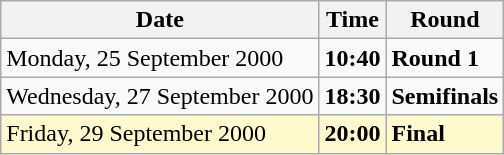<table class="wikitable">
<tr>
<th>Date</th>
<th>Time</th>
<th>Round</th>
</tr>
<tr>
<td>Monday, 25 September 2000</td>
<td><strong>10:40</strong></td>
<td><strong>Round 1</strong></td>
</tr>
<tr>
<td>Wednesday, 27 September 2000</td>
<td><strong>18:30</strong></td>
<td><strong>Semifinals</strong></td>
</tr>
<tr style=background:lemonchiffon>
<td>Friday, 29 September 2000</td>
<td><strong>20:00</strong></td>
<td><strong>Final</strong></td>
</tr>
</table>
